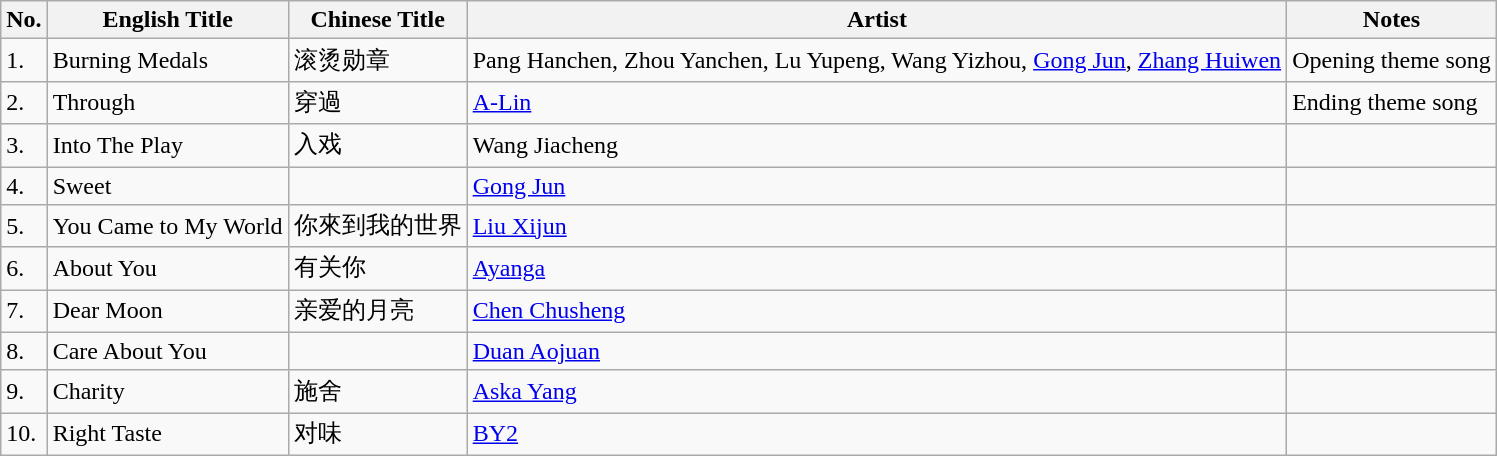<table class="wikitable">
<tr>
<th>No.</th>
<th>English Title</th>
<th>Chinese Title</th>
<th>Artist</th>
<th>Notes</th>
</tr>
<tr>
<td>1.</td>
<td>Burning Medals</td>
<td>滚烫勋章</td>
<td>Pang Hanchen, Zhou Yanchen, Lu Yupeng, Wang Yizhou, <a href='#'>Gong Jun</a>, <a href='#'>Zhang Huiwen</a></td>
<td>Opening theme song</td>
</tr>
<tr>
<td>2.</td>
<td>Through</td>
<td>穿過</td>
<td><a href='#'>A-Lin</a></td>
<td>Ending theme song</td>
</tr>
<tr>
<td>3.</td>
<td>Into The Play</td>
<td>入戏</td>
<td>Wang Jiacheng</td>
<td></td>
</tr>
<tr>
<td>4.</td>
<td>Sweet</td>
<td></td>
<td><a href='#'>Gong Jun</a></td>
<td></td>
</tr>
<tr>
<td>5.</td>
<td>You Came to My World</td>
<td>你來到我的世界</td>
<td><a href='#'>Liu Xijun</a></td>
<td></td>
</tr>
<tr>
<td>6.</td>
<td>About You</td>
<td>有关你</td>
<td><a href='#'>Ayanga</a></td>
<td></td>
</tr>
<tr>
<td>7.</td>
<td>Dear Moon</td>
<td>亲爱的月亮</td>
<td><a href='#'>Chen Chusheng</a></td>
<td></td>
</tr>
<tr>
<td>8.</td>
<td>Care About You</td>
<td></td>
<td><a href='#'>Duan Aojuan</a></td>
<td></td>
</tr>
<tr>
<td>9.</td>
<td>Charity</td>
<td>施舍</td>
<td><a href='#'>Aska Yang</a></td>
<td></td>
</tr>
<tr>
<td>10.</td>
<td>Right Taste</td>
<td>对味</td>
<td><a href='#'>BY2</a></td>
<td></td>
</tr>
</table>
